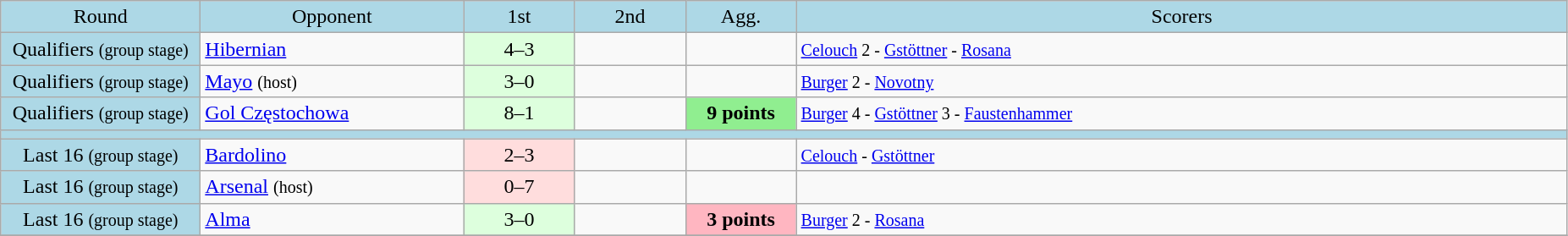<table class="wikitable" style="text-align:center">
<tr bgcolor=lightblue>
<td width=150px>Round</td>
<td width=200px>Opponent</td>
<td width=80px>1st</td>
<td width=80px>2nd</td>
<td width=80px>Agg.</td>
<td width=600px>Scorers</td>
</tr>
<tr>
<td bgcolor=lightblue>Qualifiers <small>(group stage)</small></td>
<td align=left> <a href='#'>Hibernian</a></td>
<td bgcolor="#ddffdd">4–3</td>
<td></td>
<td></td>
<td align=left><small><a href='#'>Celouch</a> 2 - <a href='#'>Gstöttner</a> - <a href='#'>Rosana</a></small></td>
</tr>
<tr>
<td bgcolor=lightblue>Qualifiers <small>(group stage)</small></td>
<td align=left> <a href='#'>Mayo</a> <small>(host)</small></td>
<td bgcolor="#ddffdd">3–0</td>
<td></td>
<td></td>
<td align=left><small><a href='#'>Burger</a> 2 - <a href='#'>Novotny</a></small></td>
</tr>
<tr>
<td bgcolor=lightblue>Qualifiers <small>(group stage)</small></td>
<td align=left> <a href='#'>Gol Częstochowa</a></td>
<td bgcolor="#ddffdd">8–1</td>
<td></td>
<td bgcolor=lightgreen><strong>9 points</strong></td>
<td align=left><small><a href='#'>Burger</a> 4 - <a href='#'>Gstöttner</a> 3 - <a href='#'>Faustenhammer</a></small></td>
</tr>
<tr bgcolor=lightblue>
<td colspan=6></td>
</tr>
<tr>
<td bgcolor=lightblue>Last 16 <small>(group stage)</small></td>
<td align=left> <a href='#'>Bardolino</a></td>
<td bgcolor="#ffdddd">2–3</td>
<td></td>
<td></td>
<td align=left><small><a href='#'>Celouch</a> - <a href='#'>Gstöttner</a></small></td>
</tr>
<tr>
<td bgcolor=lightblue>Last 16 <small>(group stage)</small></td>
<td align=left> <a href='#'>Arsenal</a> <small>(host)</small></td>
<td bgcolor="#ffdddd">0–7</td>
<td></td>
<td></td>
<td align=left></td>
</tr>
<tr>
<td bgcolor=lightblue>Last 16 <small>(group stage)</small></td>
<td align=left> <a href='#'>Alma</a></td>
<td bgcolor="#ddffdd">3–0</td>
<td></td>
<td bgcolor=lightpink><strong>3 points</strong></td>
<td align=left><small><a href='#'>Burger</a> 2 - <a href='#'>Rosana</a></small></td>
</tr>
<tr>
</tr>
</table>
